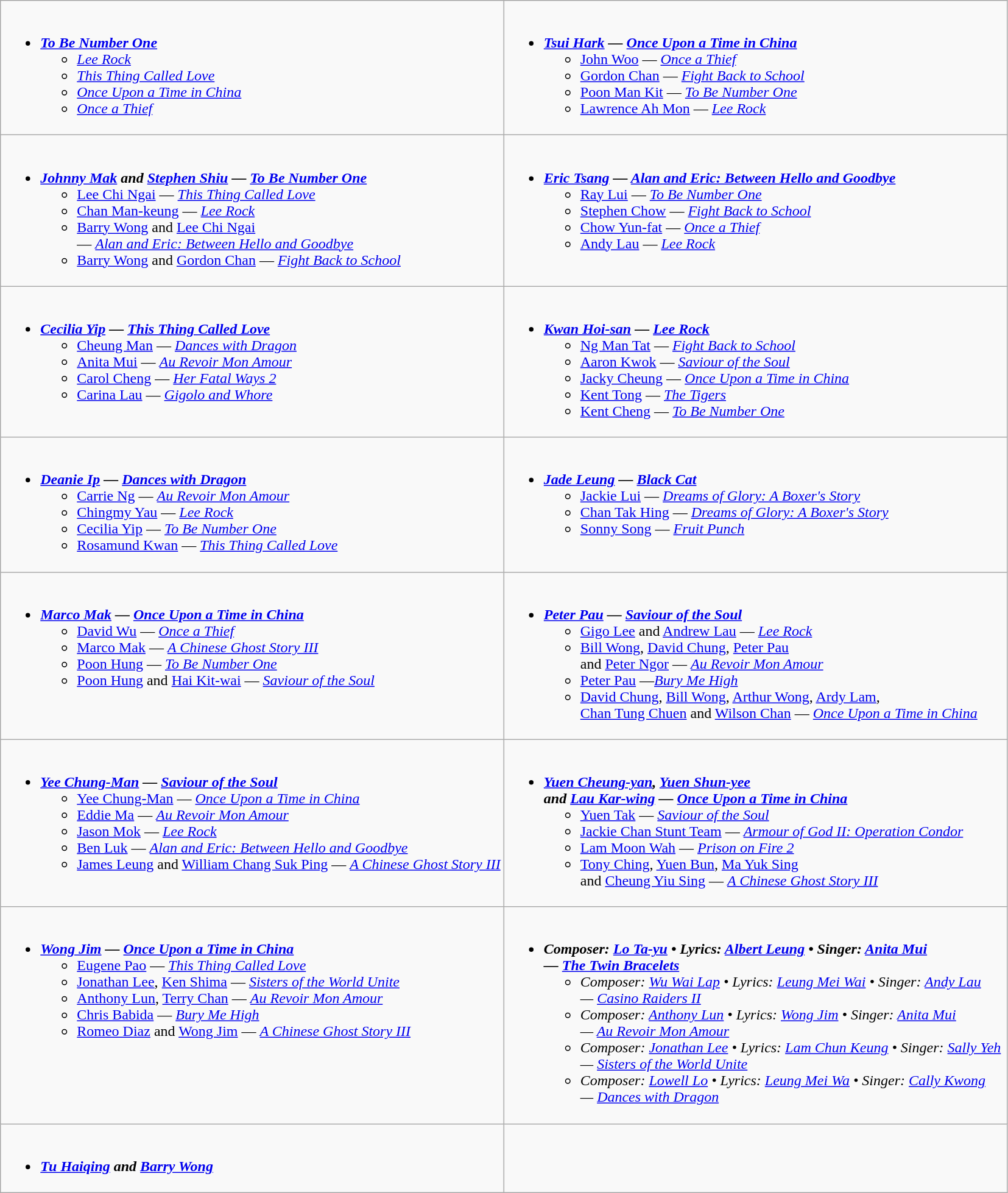<table class=wikitable>
<tr>
<td valign="top" width="50%"><br><ul><li><strong><em><a href='#'>To Be Number One</a></em></strong><ul><li><em><a href='#'>Lee Rock</a></em></li><li><em><a href='#'>This Thing Called Love</a></em></li><li><em><a href='#'>Once Upon a Time in China</a></em></li><li><em><a href='#'>Once a Thief</a></em></li></ul></li></ul></td>
<td valign="top" width="50%"><br><ul><li><strong><em><a href='#'>Tsui Hark</a> — <a href='#'>Once Upon a Time in China</a></em></strong><ul><li><a href='#'>John Woo</a> — <em><a href='#'>Once a Thief</a></em></li><li><a href='#'>Gordon Chan</a> — <em><a href='#'>Fight Back to School</a></em></li><li><a href='#'>Poon Man Kit</a> — <em><a href='#'>To Be Number One</a></em></li><li><a href='#'>Lawrence Ah Mon</a> — <em><a href='#'>Lee Rock</a></em></li></ul></li></ul></td>
</tr>
<tr>
<td valign="top" width="50%"><br><ul><li><strong><em><a href='#'>Johnny Mak</a> and <a href='#'>Stephen Shiu</a> — <a href='#'>To Be Number One</a></em></strong><ul><li><a href='#'>Lee Chi Ngai</a> — <em><a href='#'>This Thing Called Love</a></em></li><li><a href='#'>Chan Man-keung</a> — <em><a href='#'>Lee Rock</a></em></li><li><a href='#'>Barry Wong</a> and <a href='#'>Lee Chi Ngai</a> <br>— <em><a href='#'>Alan and Eric: Between Hello and Goodbye</a></em></li><li><a href='#'>Barry Wong</a> and <a href='#'>Gordon Chan</a> — <em><a href='#'>Fight Back to School</a></em></li></ul></li></ul></td>
<td valign="top" width="50%"><br><ul><li><strong><em><a href='#'>Eric Tsang</a> — <a href='#'>Alan and Eric: Between Hello and Goodbye</a></em></strong><ul><li><a href='#'>Ray Lui</a> — <em><a href='#'>To Be Number One</a></em></li><li><a href='#'>Stephen Chow</a> —<em> <a href='#'>Fight Back to School</a></em></li><li><a href='#'>Chow Yun-fat</a> —<em> <a href='#'>Once a Thief</a></em></li><li><a href='#'>Andy Lau</a> — <em><a href='#'>Lee Rock</a></em></li></ul></li></ul></td>
</tr>
<tr>
<td valign="top" width="50%"><br><ul><li><strong><em><a href='#'>Cecilia Yip</a> — <a href='#'>This Thing Called Love</a></em></strong><ul><li><a href='#'>Cheung Man</a> — <em><a href='#'>Dances with Dragon</a></em></li><li><a href='#'>Anita Mui</a> — <em><a href='#'>Au Revoir Mon Amour</a></em></li><li><a href='#'>Carol Cheng</a> —<em> <a href='#'>Her Fatal Ways 2</a></em></li><li><a href='#'>Carina Lau</a> — <em><a href='#'>Gigolo and Whore</a></em></li></ul></li></ul></td>
<td valign="top" width="50%"><br><ul><li><strong><em><a href='#'>Kwan Hoi-san</a> — <a href='#'>Lee Rock</a></em></strong><ul><li><a href='#'>Ng Man Tat</a> — <em><a href='#'>Fight Back to School</a></em></li><li><a href='#'>Aaron Kwok</a> —<em> <a href='#'>Saviour of the Soul</a></em></li><li><a href='#'>Jacky Cheung</a> — <em><a href='#'>Once Upon a Time in China</a></em></li><li><a href='#'>Kent Tong</a> — <em><a href='#'>The Tigers</a></em></li><li><a href='#'>Kent Cheng</a> — <em><a href='#'>To Be Number One</a></em></li></ul></li></ul></td>
</tr>
<tr>
<td valign="top" width="50%"><br><ul><li><strong><em><a href='#'>Deanie Ip</a> — <a href='#'>Dances with Dragon</a></em></strong><ul><li><a href='#'>Carrie Ng</a> — <em><a href='#'>Au Revoir Mon Amour</a></em></li><li><a href='#'>Chingmy Yau</a> —<em> <a href='#'>Lee Rock</a></em></li><li><a href='#'>Cecilia Yip</a> —<em> <a href='#'>To Be Number One</a></em></li><li><a href='#'>Rosamund Kwan</a> — <em><a href='#'>This Thing Called Love</a></em></li></ul></li></ul></td>
<td valign="top" width="50%"><br><ul><li><strong><em><a href='#'>Jade Leung</a> — <a href='#'>Black Cat</a></em></strong><ul><li><a href='#'>Jackie Lui</a> — <em><a href='#'>Dreams of Glory: A Boxer's Story</a></em></li><li><a href='#'>Chan Tak Hing</a> — <em><a href='#'>Dreams of Glory: A Boxer's Story</a></em></li><li><a href='#'>Sonny Song</a> — <em><a href='#'>Fruit Punch</a></em></li></ul></li></ul></td>
</tr>
<tr>
<td valign="top" width="50%"><br><ul><li><strong><em><a href='#'>Marco Mak</a> — <a href='#'>Once Upon a Time in China</a></em></strong><ul><li><a href='#'>David Wu</a> — <em><a href='#'>Once a Thief</a></em></li><li><a href='#'>Marco Mak</a> — <em><a href='#'>A Chinese Ghost Story III</a></em></li><li><a href='#'>Poon Hung</a> — <em><a href='#'>To Be Number One</a></em></li><li><a href='#'>Poon Hung</a> and <a href='#'>Hai Kit-wai</a> — <em><a href='#'>Saviour of the Soul</a></em></li></ul></li></ul></td>
<td valign="top" width="50%"><br><ul><li><strong><em><a href='#'>Peter Pau</a> — <a href='#'>Saviour of the Soul</a></em></strong><ul><li><a href='#'>Gigo Lee</a> and <a href='#'>Andrew Lau</a> — <em><a href='#'>Lee Rock</a></em></li><li><a href='#'>Bill Wong</a>, <a href='#'>David Chung</a>, <a href='#'>Peter Pau</a>  <br>and <a href='#'>Peter Ngor</a> — <em><a href='#'>Au Revoir Mon Amour</a></em></li><li><a href='#'>Peter Pau</a> —<em><a href='#'>Bury Me High</a></em></li><li><a href='#'>David Chung</a>, <a href='#'>Bill Wong</a>, <a href='#'>Arthur Wong</a>, <a href='#'>Ardy Lam</a>,<br> <a href='#'>Chan Tung Chuen</a> and <a href='#'>Wilson Chan</a> — <em><a href='#'>Once Upon a Time in China</a></em></li></ul></li></ul></td>
</tr>
<tr>
<td valign="top" width="50%"><br><ul><li><strong><em><a href='#'>Yee Chung-Man</a> — <a href='#'>Saviour of the Soul</a></em></strong><ul><li><a href='#'>Yee Chung-Man</a> — <em><a href='#'>Once Upon a Time in China</a></em></li><li><a href='#'>Eddie Ma</a> — <em><a href='#'>Au Revoir Mon Amour</a></em></li><li><a href='#'>Jason Mok</a> — <em><a href='#'>Lee Rock</a></em></li><li><a href='#'>Ben Luk</a> — <em><a href='#'>Alan and Eric: Between Hello and Goodbye</a></em></li><li><a href='#'>James Leung</a> and <a href='#'>William Chang Suk Ping</a> — <em><a href='#'>A Chinese Ghost Story III</a></em></li></ul></li></ul></td>
<td valign="top" width="50%"><br><ul><li><strong><em><a href='#'>Yuen Cheung-yan</a>, <a href='#'>Yuen Shun-yee</a> <br> and <a href='#'>Lau Kar-wing</a> — <a href='#'>Once Upon a Time in China</a></em></strong><ul><li><a href='#'>Yuen Tak</a> — <em><a href='#'>Saviour of the Soul</a></em></li><li><a href='#'>Jackie Chan Stunt Team</a> — <em><a href='#'>Armour of God II: Operation Condor</a></em></li><li><a href='#'>Lam Moon Wah</a> — <em><a href='#'>Prison on Fire 2</a></em></li><li><a href='#'>Tony Ching</a>, <a href='#'>Yuen Bun</a>, <a href='#'>Ma Yuk Sing</a> <br>and <a href='#'>Cheung Yiu Sing</a> — <em><a href='#'>A Chinese Ghost Story III</a></em></li></ul></li></ul></td>
</tr>
<tr>
<td valign="top" width="50%"><br><ul><li><strong><em><a href='#'>Wong Jim</a> — <a href='#'>Once Upon a Time in China</a></em></strong><ul><li><a href='#'>Eugene Pao</a> — <em><a href='#'>This Thing Called Love</a></em></li><li><a href='#'>Jonathan Lee</a>, <a href='#'>Ken Shima</a> — <em><a href='#'>Sisters of the World Unite</a></em></li><li><a href='#'>Anthony Lun</a>, <a href='#'>Terry Chan</a> — <em><a href='#'>Au Revoir Mon Amour</a></em></li><li><a href='#'>Chris Babida</a> — <em><a href='#'>Bury Me High</a></em></li><li><a href='#'>Romeo Diaz</a> and <a href='#'>Wong Jim</a> — <em><a href='#'>A Chinese Ghost Story III</a></em></li></ul></li></ul></td>
<td valign="top" width="50%"><br><ul><li><strong><em>Composer: <a href='#'>Lo Ta-yu</a> • Lyrics: <a href='#'>Albert Leung</a> • Singer: <a href='#'>Anita Mui</a> <br> —  <a href='#'>The Twin Bracelets</a></em></strong><ul><li><em>Composer: <a href='#'>Wu Wai Lap</a> • Lyrics: <a href='#'>Leung Mei Wai</a> • Singer: <a href='#'>Andy Lau</a> <br> —  <a href='#'>Casino Raiders II</a></em></li><li><em>Composer: <a href='#'>Anthony Lun</a> • Lyrics: <a href='#'>Wong Jim</a> • Singer: <a href='#'>Anita Mui</a> <br> —  <a href='#'>Au Revoir Mon Amour</a></em></li><li><em>Composer: <a href='#'>Jonathan Lee</a> • Lyrics: <a href='#'>Lam Chun Keung</a> • Singer: <a href='#'>Sally Yeh</a>  <br>—  <a href='#'>Sisters of the World Unite</a></em></li><li><em>Composer: <a href='#'>Lowell Lo</a> • Lyrics: <a href='#'>Leung Mei Wa</a> • Singer: <a href='#'>Cally Kwong</a>  <br>—  <a href='#'>Dances with Dragon</a></em></li></ul></li></ul></td>
</tr>
<tr>
<td valign="top" width="50%"><br><ul><li><strong><em><a href='#'>Tu Haiqing</a> and <a href='#'>Barry Wong</a></em></strong></li></ul></td>
</tr>
</table>
